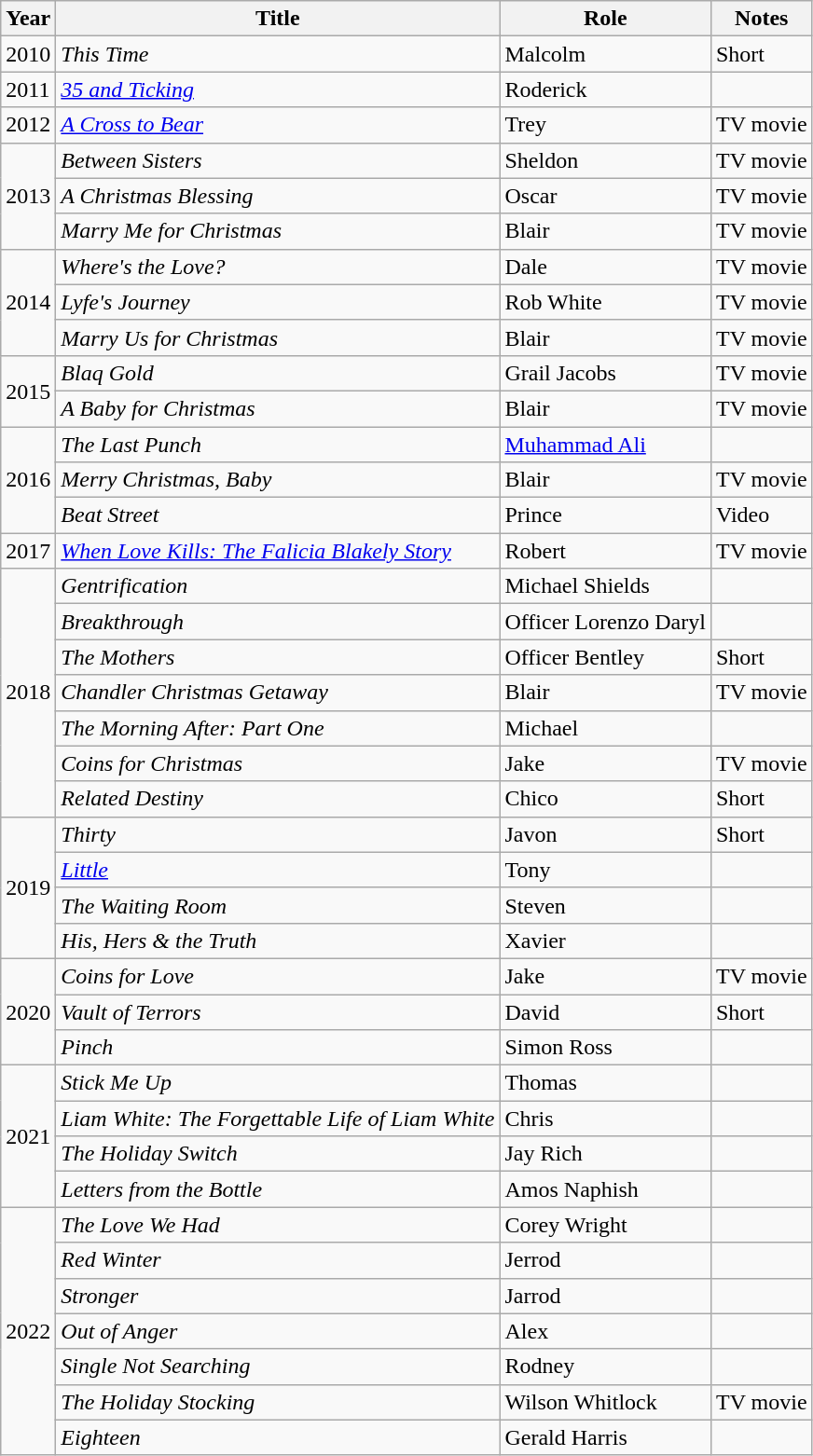<table class="wikitable sortable">
<tr>
<th>Year</th>
<th>Title</th>
<th>Role</th>
<th>Notes</th>
</tr>
<tr>
<td>2010</td>
<td><em>This Time</em></td>
<td>Malcolm</td>
<td>Short</td>
</tr>
<tr>
<td>2011</td>
<td><em><a href='#'>35 and Ticking</a></em></td>
<td>Roderick</td>
<td></td>
</tr>
<tr>
<td>2012</td>
<td><em><a href='#'>A Cross to Bear</a></em></td>
<td>Trey</td>
<td>TV movie</td>
</tr>
<tr>
<td rowspan=3>2013</td>
<td><em>Between Sisters</em></td>
<td>Sheldon</td>
<td>TV movie</td>
</tr>
<tr>
<td><em>A Christmas Blessing</em></td>
<td>Oscar</td>
<td>TV movie</td>
</tr>
<tr>
<td><em>Marry Me for Christmas</em></td>
<td>Blair</td>
<td>TV movie</td>
</tr>
<tr>
<td rowspan=3>2014</td>
<td><em>Where's the Love?</em></td>
<td>Dale</td>
<td>TV movie</td>
</tr>
<tr>
<td><em>Lyfe's Journey</em></td>
<td>Rob White</td>
<td>TV movie</td>
</tr>
<tr>
<td><em>Marry Us for Christmas</em></td>
<td>Blair</td>
<td>TV movie</td>
</tr>
<tr>
<td rowspan=2>2015</td>
<td><em>Blaq Gold</em></td>
<td>Grail Jacobs</td>
<td>TV movie</td>
</tr>
<tr>
<td><em>A Baby for Christmas</em></td>
<td>Blair</td>
<td>TV movie</td>
</tr>
<tr>
<td rowspan=3>2016</td>
<td><em>The Last Punch</em></td>
<td><a href='#'>Muhammad Ali</a></td>
<td></td>
</tr>
<tr>
<td><em>Merry Christmas, Baby</em></td>
<td>Blair</td>
<td>TV movie</td>
</tr>
<tr>
<td><em>Beat Street</em></td>
<td>Prince</td>
<td>Video</td>
</tr>
<tr>
<td>2017</td>
<td><em><a href='#'>When Love Kills: The Falicia Blakely Story</a></em></td>
<td>Robert</td>
<td>TV movie</td>
</tr>
<tr>
<td rowspan=7>2018</td>
<td><em>Gentrification</em></td>
<td>Michael Shields</td>
<td></td>
</tr>
<tr>
<td><em>Breakthrough</em></td>
<td>Officer Lorenzo Daryl</td>
<td></td>
</tr>
<tr>
<td><em>The Mothers</em></td>
<td>Officer Bentley</td>
<td>Short</td>
</tr>
<tr>
<td><em>Chandler Christmas Getaway</em></td>
<td>Blair</td>
<td>TV movie</td>
</tr>
<tr>
<td><em>The Morning After: Part One</em></td>
<td>Michael</td>
<td></td>
</tr>
<tr>
<td><em>Coins for Christmas</em></td>
<td>Jake</td>
<td>TV movie</td>
</tr>
<tr>
<td><em>Related Destiny</em></td>
<td>Chico</td>
<td>Short</td>
</tr>
<tr>
<td rowspan=4>2019</td>
<td><em>Thirty</em></td>
<td>Javon</td>
<td>Short</td>
</tr>
<tr>
<td><em><a href='#'>Little</a></em></td>
<td>Tony</td>
<td></td>
</tr>
<tr>
<td><em>The Waiting Room</em></td>
<td>Steven</td>
<td></td>
</tr>
<tr>
<td><em>His, Hers & the Truth</em></td>
<td>Xavier</td>
<td></td>
</tr>
<tr>
<td rowspan=3>2020</td>
<td><em>Coins for Love</em></td>
<td>Jake</td>
<td>TV movie</td>
</tr>
<tr>
<td><em>Vault of Terrors</em></td>
<td>David</td>
<td>Short</td>
</tr>
<tr>
<td><em>Pinch</em></td>
<td>Simon Ross</td>
<td></td>
</tr>
<tr>
<td rowspan=4>2021</td>
<td><em>Stick Me Up</em></td>
<td>Thomas</td>
<td></td>
</tr>
<tr>
<td><em>Liam White: The Forgettable Life of Liam White</em></td>
<td>Chris</td>
<td></td>
</tr>
<tr>
<td><em>The Holiday Switch</em></td>
<td>Jay Rich</td>
<td></td>
</tr>
<tr>
<td><em>Letters from the Bottle</em></td>
<td>Amos Naphish</td>
<td></td>
</tr>
<tr>
<td rowspan=7>2022</td>
<td><em>The Love We Had</em></td>
<td>Corey Wright</td>
<td></td>
</tr>
<tr>
<td><em>Red Winter</em></td>
<td>Jerrod</td>
<td></td>
</tr>
<tr>
<td><em>Stronger</em></td>
<td>Jarrod</td>
<td></td>
</tr>
<tr>
<td><em>Out of Anger</em></td>
<td>Alex</td>
<td></td>
</tr>
<tr>
<td><em>Single Not Searching</em></td>
<td>Rodney</td>
<td></td>
</tr>
<tr>
<td><em>The Holiday Stocking</em></td>
<td>Wilson Whitlock</td>
<td>TV movie</td>
</tr>
<tr>
<td><em>Eighteen</em></td>
<td>Gerald Harris</td>
<td></td>
</tr>
</table>
